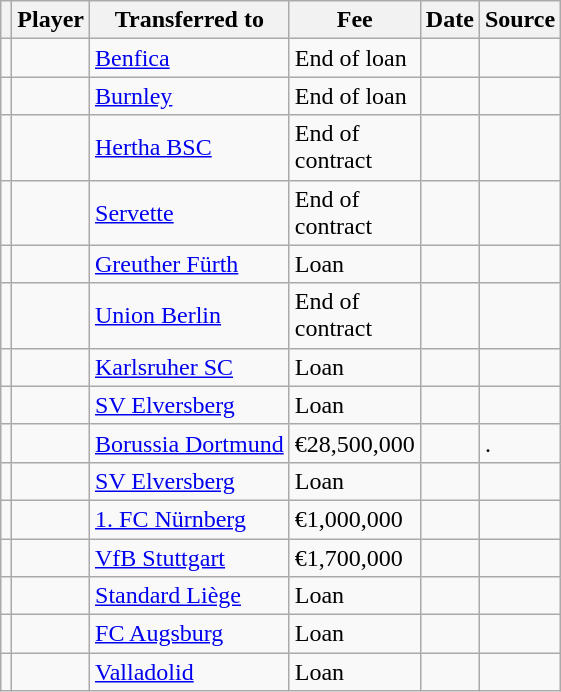<table class="wikitable plainrowheaders sortable">
<tr>
<th></th>
<th scope="col">Player</th>
<th>Transferred to</th>
<th style="width: 80px;">Fee</th>
<th scope="col">Date</th>
<th scope="col">Source</th>
</tr>
<tr>
<td align="center"></td>
<td></td>
<td> <a href='#'>Benfica</a></td>
<td>End of loan</td>
<td></td>
<td></td>
</tr>
<tr>
<td align="center"></td>
<td></td>
<td> <a href='#'>Burnley</a></td>
<td>End of loan</td>
<td></td>
<td></td>
</tr>
<tr>
<td align="center"></td>
<td></td>
<td> <a href='#'>Hertha BSC</a></td>
<td>End of contract</td>
<td></td>
<td></td>
</tr>
<tr>
<td align="center"></td>
<td></td>
<td> <a href='#'>Servette</a></td>
<td>End of contract</td>
<td></td>
<td></td>
</tr>
<tr>
<td align="center"></td>
<td></td>
<td> <a href='#'>Greuther Fürth</a></td>
<td>Loan</td>
<td></td>
<td></td>
</tr>
<tr>
<td align="center"></td>
<td></td>
<td> <a href='#'>Union Berlin</a></td>
<td>End of contract</td>
<td></td>
<td></td>
</tr>
<tr>
<td align="center"></td>
<td></td>
<td> <a href='#'>Karlsruher SC</a></td>
<td>Loan</td>
<td></td>
<td></td>
</tr>
<tr>
<td align="center"></td>
<td></td>
<td> <a href='#'>SV Elversberg</a></td>
<td>Loan</td>
<td></td>
<td></td>
</tr>
<tr>
<td align="center"></td>
<td></td>
<td> <a href='#'>Borussia Dortmund</a></td>
<td>€28,500,000</td>
<td></td>
<td>.</td>
</tr>
<tr>
<td align="center"></td>
<td></td>
<td> <a href='#'>SV Elversberg</a></td>
<td>Loan</td>
<td></td>
<td></td>
</tr>
<tr>
<td align="center"></td>
<td></td>
<td> <a href='#'>1. FC Nürnberg</a></td>
<td>€1,000,000</td>
<td></td>
<td></td>
</tr>
<tr>
<td align="center"></td>
<td></td>
<td> <a href='#'>VfB Stuttgart</a></td>
<td>€1,700,000</td>
<td></td>
<td></td>
</tr>
<tr>
<td align="center"></td>
<td></td>
<td> <a href='#'>Standard Liège</a></td>
<td>Loan</td>
<td></td>
<td></td>
</tr>
<tr>
<td align="center"></td>
<td></td>
<td> <a href='#'>FC Augsburg</a></td>
<td>Loan</td>
<td></td>
<td></td>
</tr>
<tr>
<td align="center"></td>
<td></td>
<td> <a href='#'>Valladolid</a></td>
<td>Loan</td>
<td></td>
<td></td>
</tr>
</table>
